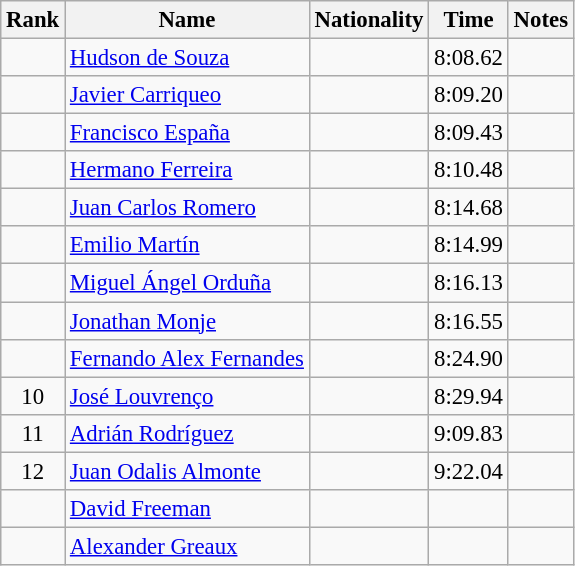<table class="wikitable sortable" style="text-align:center;font-size:95%">
<tr>
<th>Rank</th>
<th>Name</th>
<th>Nationality</th>
<th>Time</th>
<th>Notes</th>
</tr>
<tr>
<td></td>
<td align=left><a href='#'>Hudson de Souza</a></td>
<td align=left></td>
<td>8:08.62</td>
<td></td>
</tr>
<tr>
<td></td>
<td align=left><a href='#'>Javier Carriqueo</a></td>
<td align=left></td>
<td>8:09.20</td>
<td></td>
</tr>
<tr>
<td></td>
<td align=left><a href='#'>Francisco España</a></td>
<td align=left></td>
<td>8:09.43</td>
<td></td>
</tr>
<tr>
<td></td>
<td align=left><a href='#'>Hermano Ferreira</a></td>
<td align=left></td>
<td>8:10.48</td>
<td></td>
</tr>
<tr>
<td></td>
<td align=left><a href='#'>Juan Carlos Romero</a></td>
<td align=left></td>
<td>8:14.68</td>
<td></td>
</tr>
<tr>
<td></td>
<td align=left><a href='#'>Emilio Martín</a></td>
<td align=left></td>
<td>8:14.99</td>
<td></td>
</tr>
<tr>
<td></td>
<td align=left><a href='#'>Miguel Ángel Orduña</a></td>
<td align=left></td>
<td>8:16.13</td>
<td></td>
</tr>
<tr>
<td></td>
<td align=left><a href='#'>Jonathan Monje</a></td>
<td align=left></td>
<td>8:16.55</td>
<td></td>
</tr>
<tr>
<td></td>
<td align=left><a href='#'>Fernando Alex Fernandes</a></td>
<td align=left></td>
<td>8:24.90</td>
<td></td>
</tr>
<tr>
<td>10</td>
<td align=left><a href='#'>José Louvrenço</a></td>
<td align=left></td>
<td>8:29.94</td>
<td></td>
</tr>
<tr>
<td>11</td>
<td align=left><a href='#'>Adrián Rodríguez</a></td>
<td align=left></td>
<td>9:09.83</td>
<td></td>
</tr>
<tr>
<td>12</td>
<td align=left><a href='#'>Juan Odalis Almonte</a></td>
<td align=left></td>
<td>9:22.04</td>
<td></td>
</tr>
<tr>
<td></td>
<td align=left><a href='#'>David Freeman</a></td>
<td align=left></td>
<td></td>
<td></td>
</tr>
<tr>
<td></td>
<td align=left><a href='#'>Alexander Greaux</a></td>
<td align=left></td>
<td></td>
<td></td>
</tr>
</table>
